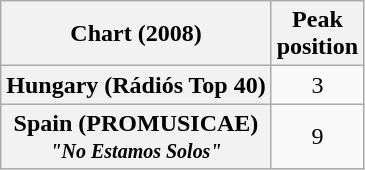<table class="wikitable sortable plainrowheaders" style="text-align:center">
<tr>
<th scope="col">Chart (2008)</th>
<th scope="col">Peak<br>position</th>
</tr>
<tr>
<th scope="row">Hungary (Rádiós Top 40)</th>
<td>3</td>
</tr>
<tr>
<th scope="row">Spain (PROMUSICAE)<br><small><em>"No Estamos Solos"</em></small></th>
<td>9</td>
</tr>
</table>
